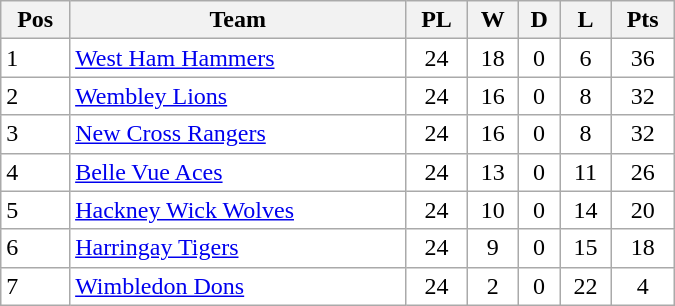<table class=wikitable width="450" style="background:#FFFFFF;">
<tr>
<th>Pos</th>
<th>Team</th>
<th>PL</th>
<th>W</th>
<th>D</th>
<th>L</th>
<th>Pts</th>
</tr>
<tr>
<td>1</td>
<td><a href='#'>West Ham Hammers</a></td>
<td align="center">24</td>
<td align="center">18</td>
<td align="center">0</td>
<td align="center">6</td>
<td align="center">36</td>
</tr>
<tr>
<td>2</td>
<td><a href='#'>Wembley Lions</a></td>
<td align="center">24</td>
<td align="center">16</td>
<td align="center">0</td>
<td align="center">8</td>
<td align="center">32</td>
</tr>
<tr>
<td>3</td>
<td><a href='#'>New Cross Rangers</a></td>
<td align="center">24</td>
<td align="center">16</td>
<td align="center">0</td>
<td align="center">8</td>
<td align="center">32</td>
</tr>
<tr>
<td>4</td>
<td><a href='#'>Belle Vue Aces</a></td>
<td align="center">24</td>
<td align="center">13</td>
<td align="center">0</td>
<td align="center">11</td>
<td align="center">26</td>
</tr>
<tr>
<td>5</td>
<td><a href='#'>Hackney Wick Wolves</a></td>
<td align="center">24</td>
<td align="center">10</td>
<td align="center">0</td>
<td align="center">14</td>
<td align="center">20</td>
</tr>
<tr>
<td>6</td>
<td><a href='#'>Harringay Tigers</a></td>
<td align="center">24</td>
<td align="center">9</td>
<td align="center">0</td>
<td align="center">15</td>
<td align="center">18</td>
</tr>
<tr>
<td>7</td>
<td><a href='#'>Wimbledon Dons</a></td>
<td align="center">24</td>
<td align="center">2</td>
<td align="center">0</td>
<td align="center">22</td>
<td align="center">4</td>
</tr>
</table>
